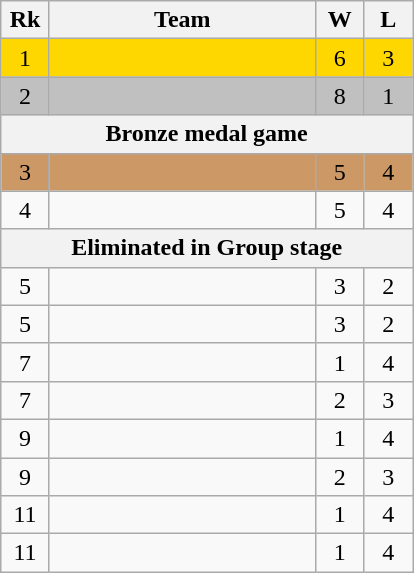<table class=wikitable style=text-align:center>
<tr>
<th width=25>Rk</th>
<th width=170>Team</th>
<th width=25>W</th>
<th width=25>L</th>
</tr>
<tr style="background-color:gold;">
<td>1</td>
<td align=left><strong></strong></td>
<td>6</td>
<td>3</td>
</tr>
<tr style="background-color:silver;">
<td>2</td>
<td align=left></td>
<td>8</td>
<td>1</td>
</tr>
<tr>
<th colspan="5">Bronze medal game</th>
</tr>
<tr style="background-color:#c96;">
<td>3</td>
<td align=left></td>
<td>5</td>
<td>4</td>
</tr>
<tr>
<td>4</td>
<td align=left></td>
<td>5</td>
<td>4</td>
</tr>
<tr>
<th colspan="5">Eliminated in Group stage</th>
</tr>
<tr>
<td>5</td>
<td align=left></td>
<td>3</td>
<td>2</td>
</tr>
<tr>
<td>5</td>
<td align=left></td>
<td>3</td>
<td>2</td>
</tr>
<tr>
<td>7</td>
<td align=left></td>
<td>1</td>
<td>4</td>
</tr>
<tr>
<td>7</td>
<td align=left></td>
<td>2</td>
<td>3</td>
</tr>
<tr>
<td>9</td>
<td align=left></td>
<td>1</td>
<td>4</td>
</tr>
<tr>
<td>9</td>
<td align=left></td>
<td>2</td>
<td>3</td>
</tr>
<tr>
<td>11</td>
<td align=left></td>
<td>1</td>
<td>4</td>
</tr>
<tr>
<td>11</td>
<td align=left></td>
<td>1</td>
<td>4</td>
</tr>
</table>
